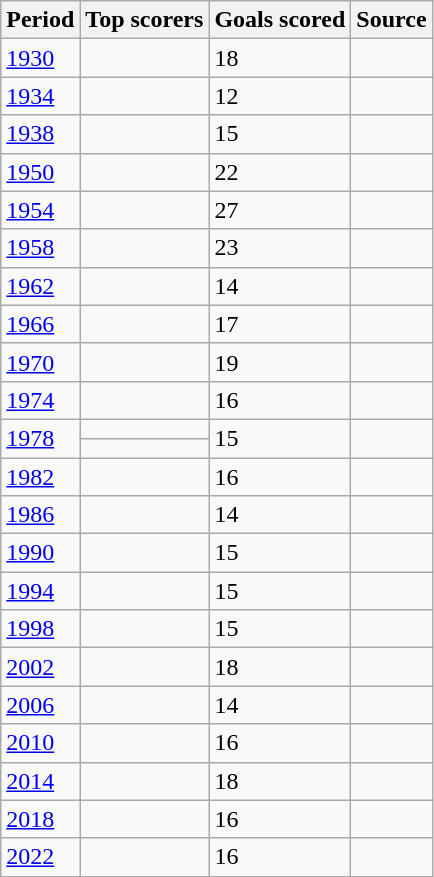<table class="wikitable sortable">
<tr>
<th>Period</th>
<th>Top scorers</th>
<th>Goals scored</th>
<th>Source</th>
</tr>
<tr>
<td><a href='#'>1930</a></td>
<td></td>
<td>18</td>
<td></td>
</tr>
<tr>
<td><a href='#'>1934</a></td>
<td><strong></strong></td>
<td>12</td>
<td></td>
</tr>
<tr>
<td><a href='#'>1938</a></td>
<td></td>
<td>15</td>
<td></td>
</tr>
<tr>
<td><a href='#'>1950</a></td>
<td></td>
<td>22</td>
<td></td>
</tr>
<tr>
<td><a href='#'>1954</a></td>
<td></td>
<td>27</td>
<td></td>
</tr>
<tr>
<td><a href='#'>1958</a></td>
<td></td>
<td>23</td>
<td></td>
</tr>
<tr>
<td><a href='#'>1962</a></td>
<td><strong></strong></td>
<td>14</td>
<td></td>
</tr>
<tr>
<td><a href='#'>1966</a></td>
<td></td>
<td>17</td>
<td></td>
</tr>
<tr>
<td><a href='#'>1970</a></td>
<td><strong></strong></td>
<td>19</td>
<td></td>
</tr>
<tr>
<td><a href='#'>1974</a></td>
<td></td>
<td>16</td>
<td></td>
</tr>
<tr>
<td rowspan=2><a href='#'>1978</a></td>
<td><strong></strong></td>
<td rowspan=2>15</td>
<td rowspan=2></td>
</tr>
<tr>
<td></td>
</tr>
<tr>
<td><a href='#'>1982</a></td>
<td></td>
<td>16</td>
<td></td>
</tr>
<tr>
<td><a href='#'>1986</a></td>
<td><strong></strong></td>
<td>14</td>
<td></td>
</tr>
<tr>
<td><a href='#'>1990</a></td>
<td><strong></strong></td>
<td>15</td>
<td></td>
</tr>
<tr>
<td><a href='#'>1994</a></td>
<td></td>
<td>15</td>
<td></td>
</tr>
<tr>
<td><a href='#'>1998</a></td>
<td><strong></strong></td>
<td>15</td>
<td></td>
</tr>
<tr>
<td><a href='#'>2002</a></td>
<td><strong></strong></td>
<td>18</td>
<td></td>
</tr>
<tr>
<td><a href='#'>2006</a></td>
<td></td>
<td>14</td>
<td></td>
</tr>
<tr>
<td><a href='#'>2010</a></td>
<td></td>
<td>16</td>
<td></td>
</tr>
<tr>
<td><a href='#'>2014</a></td>
<td><strong></strong></td>
<td>18</td>
<td></td>
</tr>
<tr>
<td><a href='#'>2018</a></td>
<td></td>
<td>16</td>
<td></td>
</tr>
<tr>
<td><a href='#'>2022</a></td>
<td></td>
<td>16</td>
<td></td>
</tr>
</table>
